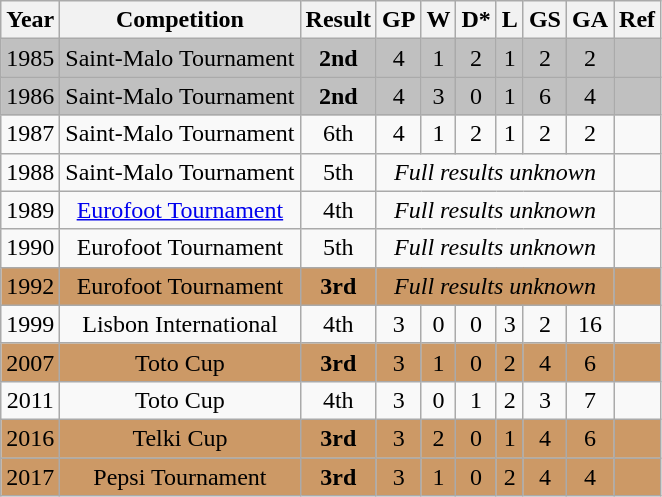<table class="wikitable" style="text-align: center;">
<tr>
<th>Year</th>
<th>Competition</th>
<th>Result</th>
<th>GP</th>
<th>W</th>
<th>D*</th>
<th>L</th>
<th>GS</th>
<th>GA</th>
<th>Ref</th>
</tr>
<tr bgcolor="silver">
<td> 1985</td>
<td>Saint-Malo Tournament</td>
<td><strong>2nd</strong></td>
<td>4</td>
<td>1</td>
<td>2</td>
<td>1</td>
<td>2</td>
<td>2</td>
<td></td>
</tr>
<tr bgcolor="silver">
<td> 1986</td>
<td>Saint-Malo Tournament</td>
<td><strong>2nd</strong></td>
<td>4</td>
<td>3</td>
<td>0</td>
<td>1</td>
<td>6</td>
<td>4</td>
<td></td>
</tr>
<tr>
<td> 1987</td>
<td>Saint-Malo Tournament</td>
<td>6th</td>
<td>4</td>
<td>1</td>
<td>2</td>
<td>1</td>
<td>2</td>
<td>2</td>
<td></td>
</tr>
<tr>
<td> 1988</td>
<td>Saint-Malo Tournament</td>
<td>5th</td>
<td colspan="6" style="text-align: center;"><em>Full results unknown</em></td>
<td></td>
</tr>
<tr>
<td> 1989</td>
<td><a href='#'>Eurofoot Tournament</a></td>
<td>4th</td>
<td colspan="6" style="text-align: center;"><em>Full results unknown</em></td>
<td></td>
</tr>
<tr>
<td> 1990</td>
<td>Eurofoot Tournament</td>
<td>5th</td>
<td colspan="6" style="text-align: center;"><em>Full results unknown</em></td>
<td></td>
</tr>
<tr bgcolor="#cc9966">
<td> 1992</td>
<td>Eurofoot Tournament</td>
<td><strong>3rd</strong></td>
<td colspan="6" style="text-align: center;"><em>Full results unknown</em></td>
<td></td>
</tr>
<tr>
<td> 1999</td>
<td>Lisbon International</td>
<td>4th</td>
<td>3</td>
<td>0</td>
<td>0</td>
<td>3</td>
<td>2</td>
<td>16</td>
<td></td>
</tr>
<tr bgcolor="#cc9966">
<td> 2007</td>
<td>Toto Cup</td>
<td><strong>3rd</strong></td>
<td>3</td>
<td>1</td>
<td>0</td>
<td>2</td>
<td>4</td>
<td>6</td>
<td></td>
</tr>
<tr>
<td> 2011</td>
<td>Toto Cup</td>
<td>4th</td>
<td>3</td>
<td>0</td>
<td>1</td>
<td>2</td>
<td>3</td>
<td>7</td>
<td></td>
</tr>
<tr bgcolor="#cc9966">
<td> 2016</td>
<td>Telki Cup</td>
<td><strong>3rd</strong></td>
<td>3</td>
<td>2</td>
<td>0</td>
<td>1</td>
<td>4</td>
<td>6</td>
<td></td>
</tr>
<tr bgcolor="#cc9966">
<td> 2017</td>
<td>Pepsi Tournament</td>
<td><strong>3rd</strong></td>
<td>3</td>
<td>1</td>
<td>0</td>
<td>2</td>
<td>4</td>
<td>4</td>
<td></td>
</tr>
</table>
